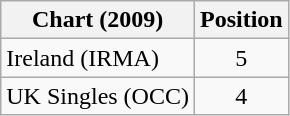<table class="wikitable" style="text-align:center">
<tr>
<th scope="col">Chart (2009)</th>
<th scope="col">Position</th>
</tr>
<tr>
<td style="text-align:left;">Ireland (IRMA)</td>
<td>5</td>
</tr>
<tr>
<td style="text-align:left;">UK Singles (OCC)</td>
<td>4</td>
</tr>
</table>
